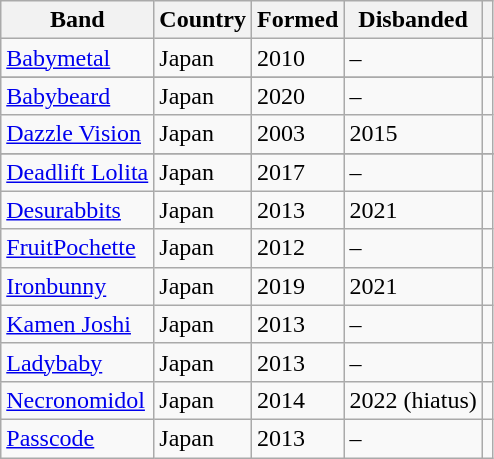<table class="wikitable sortable">
<tr>
<th>Band</th>
<th>Country</th>
<th>Formed</th>
<th>Disbanded</th>
<th class="unsortable"></th>
</tr>
<tr>
<td><a href='#'>Babymetal</a></td>
<td>Japan</td>
<td>2010</td>
<td>–</td>
<td></td>
</tr>
<tr>
</tr>
<tr>
<td><a href='#'>Babybeard</a></td>
<td>Japan</td>
<td>2020</td>
<td>–</td>
<td></td>
</tr>
<tr>
<td><a href='#'>Dazzle Vision</a></td>
<td>Japan</td>
<td>2003</td>
<td>2015</td>
<td></td>
</tr>
<tr>
</tr>
<tr>
</tr>
<tr>
<td><a href='#'>Deadlift Lolita</a></td>
<td>Japan</td>
<td>2017</td>
<td>–</td>
<td></td>
</tr>
<tr>
<td><a href='#'>Desurabbits</a></td>
<td>Japan</td>
<td>2013</td>
<td>2021</td>
<td></td>
</tr>
<tr>
<td><a href='#'>FruitPochette</a></td>
<td>Japan</td>
<td>2012</td>
<td>–</td>
<td></td>
</tr>
<tr>
<td><a href='#'>Ironbunny</a></td>
<td>Japan</td>
<td>2019</td>
<td>2021</td>
<td></td>
</tr>
<tr>
<td><a href='#'>Kamen Joshi</a></td>
<td>Japan</td>
<td>2013</td>
<td>–</td>
<td></td>
</tr>
<tr>
<td><a href='#'>Ladybaby</a></td>
<td>Japan</td>
<td>2013</td>
<td>–</td>
<td></td>
</tr>
<tr>
<td><a href='#'>Necronomidol</a></td>
<td>Japan</td>
<td>2014</td>
<td>2022 (hiatus)</td>
<td></td>
</tr>
<tr>
<td><a href='#'>Passcode</a></td>
<td>Japan</td>
<td>2013</td>
<td>–</td>
<td></td>
</tr>
</table>
